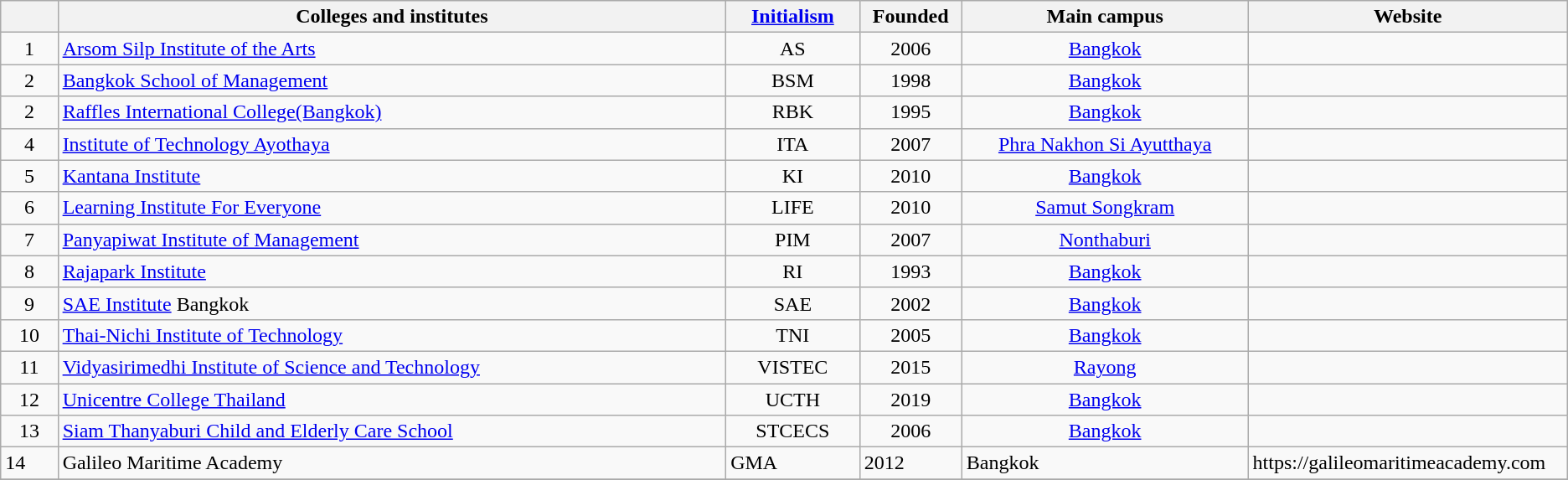<table class="wikitable sortable">
<tr>
<th></th>
<th>Colleges and institutes</th>
<th class="unsortable"><a href='#'>Initialism</a></th>
<th>Founded</th>
<th>Main campus</th>
<th class="unsortable">Website</th>
</tr>
<tr>
<td style="text-align:center; width:3%;">1</td>
<td style="width:35%;"><a href='#'>Arsom Silp Institute of the Arts</a></td>
<td style="text-align:center; width:7%;">AS</td>
<td style="text-align:center; width:5%;">2006</td>
<td style="text-align:center; width:15%;"><a href='#'>Bangkok</a></td>
<td style="text-align:center; width:5%;"></td>
</tr>
<tr>
<td style="text-align:center; width:3%;">2</td>
<td style="width:35%;"><a href='#'>Bangkok School of Management</a></td>
<td style="text-align:center; width:7%;">BSM</td>
<td style="text-align:center; width:5%;">1998</td>
<td style="text-align:center; width:15%;"><a href='#'>Bangkok</a></td>
<td style="text-align:center; width:5%;"></td>
</tr>
<tr>
<td style="text-align:center; width:3%;">2</td>
<td style="width:35%;"><a href='#'>Raffles International College(Bangkok)</a></td>
<td style="text-align:center; width:7%;">RBK</td>
<td style="text-align:center; width:5%;">1995</td>
<td style="text-align:center; width:15%;"><a href='#'>Bangkok</a></td>
<td style="text-align:center; width:5%;"></td>
</tr>
<tr>
<td style="text-align:center; width:3%;">4</td>
<td style="width:35%;"><a href='#'>Institute of Technology Ayothaya</a></td>
<td style="text-align:center; width:7%;">ITA</td>
<td style="text-align:center; width:5%;">2007</td>
<td style="text-align:center; width:15%;"><a href='#'>Phra Nakhon Si Ayutthaya</a></td>
<td style="text-align:center; width:5%;"></td>
</tr>
<tr>
<td style="text-align:center; width:3%;">5</td>
<td style="width:35%;"><a href='#'>Kantana Institute</a></td>
<td style="text-align:center; width:7%;">KI</td>
<td style="text-align:center; width:5%;">2010</td>
<td style="text-align:center; width:15%;"><a href='#'>Bangkok</a></td>
<td style="text-align:center; width:5%;"></td>
</tr>
<tr>
<td style="text-align:center; width:3%;">6</td>
<td style="width:35%;"><a href='#'>Learning Institute For Everyone</a></td>
<td style="text-align:center; width:7%;">LIFE</td>
<td style="text-align:center; width:5%;">2010</td>
<td style="text-align:center; width:15%;"><a href='#'>Samut Songkram</a></td>
<td style="text-align:center; width:5%;"></td>
</tr>
<tr>
<td style="text-align:center; width:3%;">7</td>
<td style="width:35%;"><a href='#'>Panyapiwat Institute of Management</a></td>
<td style="text-align:center; width:7%;">PIM</td>
<td style="text-align:center; width:5%;">2007</td>
<td style="text-align:center; width:15%;"><a href='#'>Nonthaburi</a></td>
<td style="text-align:center; width:5%;"></td>
</tr>
<tr>
<td style="text-align:center; width:3%;">8</td>
<td style="width:35%;"><a href='#'>Rajapark Institute</a></td>
<td style="text-align:center; width:7%;">RI</td>
<td style="text-align:center; width:5%;">1993</td>
<td style="text-align:center; width:15%;"><a href='#'>Bangkok</a></td>
<td style="text-align:center; width:5%;"></td>
</tr>
<tr>
<td style="text-align:center; width:3%;">9</td>
<td style="width:35%;"><a href='#'>SAE Institute</a> Bangkok</td>
<td style="text-align:center; width:7%;">SAE</td>
<td style="text-align:center; width:5%;">2002</td>
<td style="text-align:center; width:15%;"><a href='#'>Bangkok</a></td>
<td style="text-align:center; width:5%;"></td>
</tr>
<tr>
<td style="text-align:center; width:3%;">10</td>
<td style="width:35%;"><a href='#'>Thai-Nichi Institute of Technology</a></td>
<td style="text-align:center; width:7%;">TNI</td>
<td style="text-align:center; width:5%;">2005</td>
<td style="text-align:center; width:15%;"><a href='#'>Bangkok</a></td>
<td style="text-align:center; width:5%;"></td>
</tr>
<tr>
<td style="text-align:center; width:3%;">11</td>
<td style="width:35%;"><a href='#'>Vidyasirimedhi Institute of Science and Technology</a></td>
<td style="text-align:center; width:7%;">VISTEC</td>
<td style="text-align:center; width:5%;">2015</td>
<td style="text-align:center; width:15%;"><a href='#'>Rayong</a></td>
<td style="text-align:center; width:5%;"></td>
</tr>
<tr>
<td style="text-align:center; width:3%;">12</td>
<td style="width:35%;"><a href='#'>Unicentre College Thailand</a></td>
<td style="text-align:center; width:7%;">UCTH</td>
<td style="text-align:center; width:5%;">2019</td>
<td style="text-align:center; width:15%;"><a href='#'>Bangkok</a></td>
<td style="text-align:center; width:5%;"></td>
</tr>
<tr>
<td style="text-align:center; width:3%;">13</td>
<td style="width:35%;"><a href='#'>Siam Thanyaburi Child and Elderly Care School</a></td>
<td style="text-align:center; width:7%;">STCECS</td>
<td style="text-align:center; width:5%;">2006</td>
<td style="text-align:center; width:15%;"><a href='#'>Bangkok</a></td>
<td style="text-align:center; width:5%;"></td>
</tr>
<tr>
<td>14</td>
<td>Galileo Maritime Academy</td>
<td>GMA</td>
<td>2012</td>
<td>Bangkok</td>
<td>https://galileomaritimeacademy.com</td>
</tr>
<tr>
</tr>
</table>
